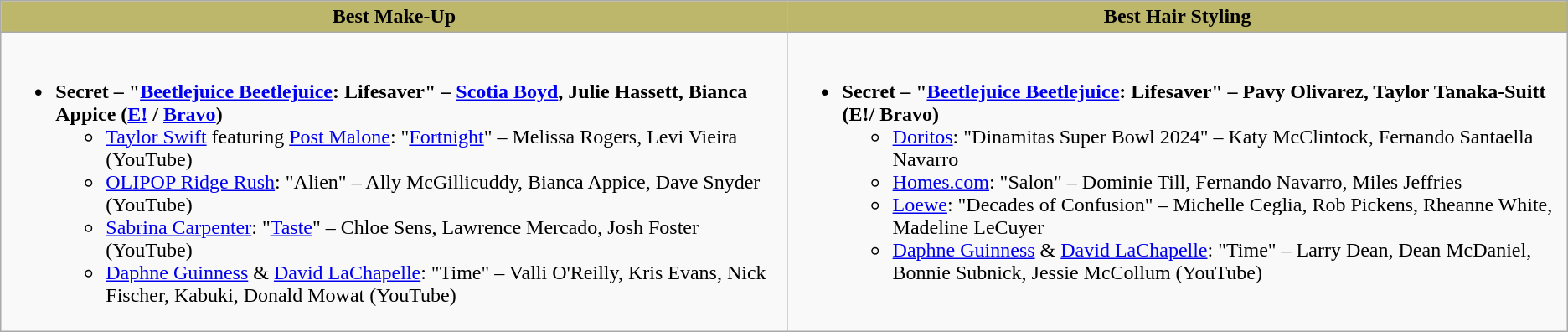<table class=wikitable>
<tr>
<th style="background:#BDB76B;">Best Make-Up</th>
<th style="background:#BDB76B;">Best Hair Styling</th>
</tr>
<tr>
<td valign="top"><br><ul><li><strong>Secret – "<a href='#'>Beetlejuice Beetlejuice</a>: Lifesaver" – <a href='#'>Scotia Boyd</a>, Julie Hassett, Bianca Appice (<a href='#'>E!</a> / <a href='#'>Bravo</a>)</strong><ul><li><a href='#'>Taylor Swift</a> featuring <a href='#'>Post Malone</a>: "<a href='#'>Fortnight</a>" – Melissa Rogers, Levi Vieira (YouTube)</li><li><a href='#'>OLIPOP Ridge Rush</a>: "Alien" – Ally McGillicuddy, Bianca Appice, Dave Snyder (YouTube)</li><li><a href='#'>Sabrina Carpenter</a>: "<a href='#'>Taste</a>" – Chloe Sens, Lawrence Mercado, Josh Foster (YouTube)</li><li><a href='#'>Daphne Guinness</a> & <a href='#'>David LaChapelle</a>: "Time" – Valli O'Reilly, Kris Evans, Nick Fischer, Kabuki, Donald Mowat (YouTube)</li></ul></li></ul></td>
<td valign="top"><br><ul><li><strong>Secret – "<a href='#'>Beetlejuice Beetlejuice</a>: Lifesaver" – Pavy Olivarez, Taylor Tanaka-Suitt (E!/ Bravo)</strong><ul><li><a href='#'>Doritos</a>: "Dinamitas Super Bowl 2024" – Katy McClintock, Fernando Santaella Navarro</li><li><a href='#'>Homes.com</a>: "Salon" – Dominie Till, Fernando Navarro, Miles Jeffries</li><li><a href='#'>Loewe</a>: "Decades of Confusion" – Michelle Ceglia, Rob Pickens, Rheanne White, Madeline LeCuyer</li><li><a href='#'>Daphne Guinness</a> & <a href='#'>David LaChapelle</a>: "Time" – Larry Dean, Dean McDaniel, Bonnie Subnick, Jessie McCollum (YouTube)</li></ul></li></ul></td>
</tr>
</table>
